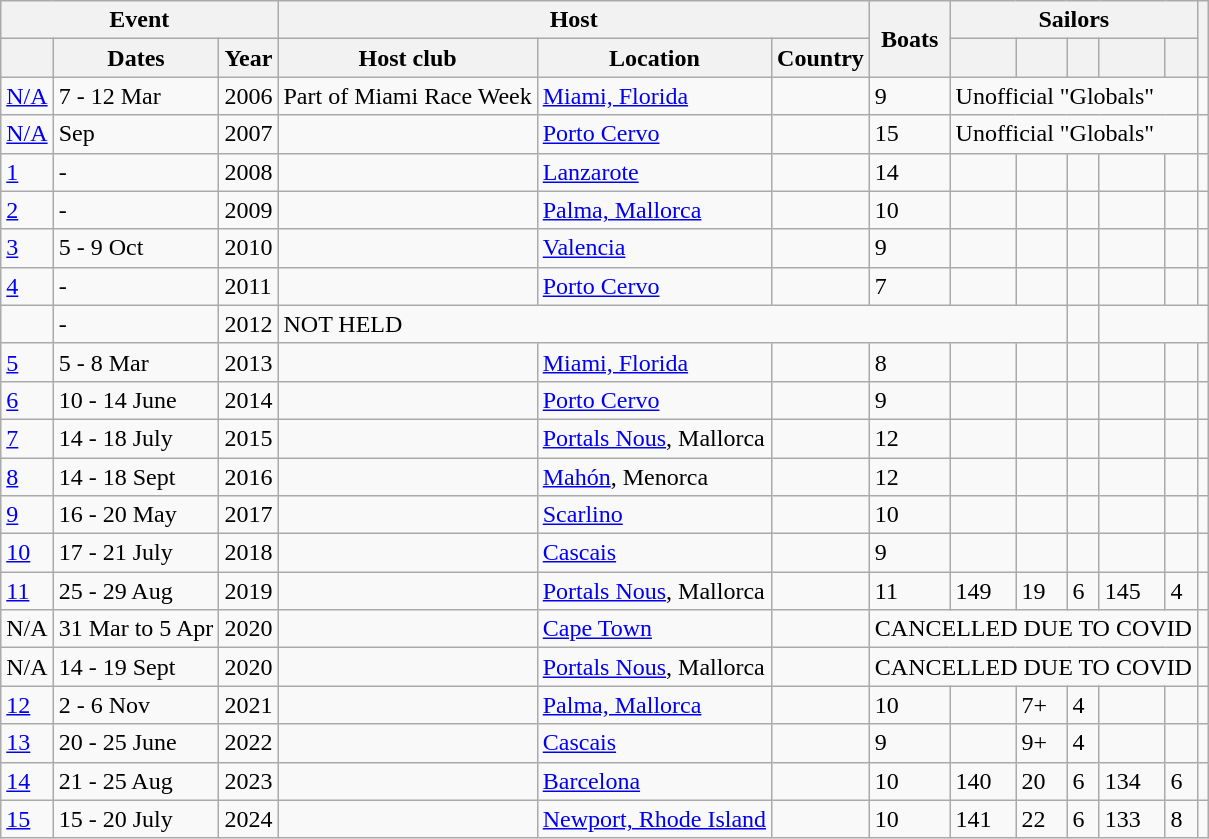<table class="wikitable sortable">
<tr>
<th colspan=3>Event</th>
<th colspan=3>Host</th>
<th rowspan=2>Boats</th>
<th colspan=5>Sailors</th>
<th rowspan=2></th>
</tr>
<tr>
<th></th>
<th>Dates</th>
<th>Year</th>
<th>Host club</th>
<th>Location</th>
<th>Country</th>
<th></th>
<th></th>
<th></th>
<th></th>
<th></th>
</tr>
<tr>
<td><a href='#'>N/A</a></td>
<td>7 - 12 Mar</td>
<td>2006</td>
<td>Part of Miami Race Week</td>
<td><a href='#'>Miami, Florida</a></td>
<td></td>
<td>9</td>
<td COLSPAN=5>Unofficial "Globals"</td>
<td></td>
</tr>
<tr>
<td><a href='#'>N/A</a></td>
<td>Sep</td>
<td>2007</td>
<td></td>
<td><a href='#'>Porto Cervo</a></td>
<td></td>
<td>15</td>
<td COLSPAN=5>Unofficial "Globals"</td>
<td></td>
</tr>
<tr>
<td><a href='#'>1</a></td>
<td>-</td>
<td>2008</td>
<td></td>
<td><a href='#'>Lanzarote</a></td>
<td></td>
<td>14</td>
<td></td>
<td></td>
<td></td>
<td></td>
<td></td>
<td></td>
</tr>
<tr>
<td><a href='#'>2</a></td>
<td>-</td>
<td>2009</td>
<td></td>
<td><a href='#'>Palma, Mallorca</a></td>
<td></td>
<td>10</td>
<td></td>
<td></td>
<td></td>
<td></td>
<td></td>
<td></td>
</tr>
<tr>
<td><a href='#'>3</a></td>
<td>5 - 9 Oct</td>
<td>2010</td>
<td></td>
<td><a href='#'>Valencia</a></td>
<td></td>
<td>9</td>
<td></td>
<td></td>
<td></td>
<td></td>
<td></td>
<td></td>
</tr>
<tr>
<td><a href='#'>4</a></td>
<td>-</td>
<td>2011</td>
<td></td>
<td><a href='#'>Porto Cervo</a></td>
<td></td>
<td>7</td>
<td></td>
<td></td>
<td></td>
<td></td>
<td></td>
<td></td>
</tr>
<tr>
<td></td>
<td>-</td>
<td>2012</td>
<td COLSPAN=6>NOT HELD</td>
<td></td>
</tr>
<tr>
<td><a href='#'>5</a></td>
<td>5 - 8 Mar</td>
<td>2013</td>
<td></td>
<td><a href='#'>Miami, Florida</a></td>
<td></td>
<td>8</td>
<td></td>
<td></td>
<td></td>
<td></td>
<td></td>
<td></td>
</tr>
<tr>
<td><a href='#'>6</a></td>
<td>10 - 14 June</td>
<td>2014</td>
<td></td>
<td><a href='#'>Porto Cervo</a></td>
<td></td>
<td>9</td>
<td></td>
<td></td>
<td></td>
<td></td>
<td></td>
<td></td>
</tr>
<tr>
<td><a href='#'>7</a></td>
<td>14 - 18 July</td>
<td>2015</td>
<td></td>
<td><a href='#'>Portals Nous</a>, Mallorca</td>
<td></td>
<td>12</td>
<td></td>
<td></td>
<td></td>
<td></td>
<td></td>
<td></td>
</tr>
<tr>
<td><a href='#'>8</a></td>
<td>14 - 18 Sept</td>
<td>2016</td>
<td></td>
<td><a href='#'>Mahón</a>, Menorca</td>
<td></td>
<td>12</td>
<td></td>
<td></td>
<td></td>
<td></td>
<td></td>
<td></td>
</tr>
<tr>
<td><a href='#'>9</a></td>
<td>16 - 20 May</td>
<td>2017</td>
<td></td>
<td><a href='#'>Scarlino</a></td>
<td></td>
<td>10</td>
<td></td>
<td></td>
<td></td>
<td></td>
<td></td>
<td></td>
</tr>
<tr>
<td><a href='#'>10</a></td>
<td>17 - 21 July</td>
<td>2018</td>
<td></td>
<td><a href='#'>Cascais</a></td>
<td></td>
<td>9</td>
<td></td>
<td></td>
<td></td>
<td></td>
<td></td>
<td></td>
</tr>
<tr>
<td><a href='#'>11</a></td>
<td>25 - 29 Aug</td>
<td>2019</td>
<td></td>
<td><a href='#'>Portals Nous</a>, Mallorca</td>
<td></td>
<td>11</td>
<td>149</td>
<td>19</td>
<td>6</td>
<td>145</td>
<td>4</td>
<td></td>
</tr>
<tr>
<td>N/A</td>
<td>31 Mar to 5 Apr</td>
<td>2020</td>
<td></td>
<td><a href='#'>Cape Town</a></td>
<td></td>
<td colspan=6>CANCELLED DUE TO COVID</td>
<td></td>
</tr>
<tr>
<td>N/A</td>
<td>14 - 19 Sept</td>
<td>2020</td>
<td></td>
<td><a href='#'>Portals Nous</a>, Mallorca</td>
<td></td>
<td colspan=6>CANCELLED DUE TO COVID</td>
<td></td>
</tr>
<tr>
<td><a href='#'>12</a></td>
<td>2 - 6 Nov</td>
<td>2021</td>
<td></td>
<td><a href='#'>Palma, Mallorca</a></td>
<td></td>
<td>10</td>
<td></td>
<td>7+</td>
<td>4</td>
<td></td>
<td></td>
<td></td>
</tr>
<tr>
<td><a href='#'>13</a></td>
<td>20 - 25 June</td>
<td>2022</td>
<td></td>
<td><a href='#'>Cascais</a></td>
<td></td>
<td>9</td>
<td></td>
<td>9+</td>
<td>4</td>
<td></td>
<td></td>
<td></td>
</tr>
<tr>
<td><a href='#'>14</a></td>
<td>21 - 25 Aug</td>
<td>2023</td>
<td></td>
<td><a href='#'>Barcelona</a></td>
<td></td>
<td>10</td>
<td>140</td>
<td>20</td>
<td>6</td>
<td>134</td>
<td>6</td>
<td></td>
</tr>
<tr>
<td><a href='#'>15</a></td>
<td>15 - 20 July</td>
<td>2024</td>
<td></td>
<td><a href='#'>Newport, Rhode Island</a></td>
<td></td>
<td>10</td>
<td>141</td>
<td>22</td>
<td>6</td>
<td>133</td>
<td>8</td>
<td></td>
</tr>
</table>
